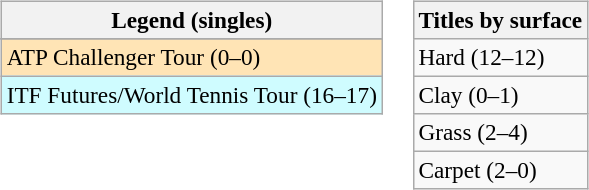<table>
<tr valign=top>
<td><br><table class=wikitable style=font-size:97%>
<tr>
<th>Legend (singles)</th>
</tr>
<tr bgcolor=e5d1cb>
</tr>
<tr bgcolor=moccasin>
<td>ATP Challenger Tour (0–0)</td>
</tr>
<tr bgcolor=cffcff>
<td>ITF Futures/World Tennis Tour (16–17)</td>
</tr>
</table>
</td>
<td><br><table class=wikitable style=font-size:97%>
<tr>
<th>Titles by surface</th>
</tr>
<tr>
<td>Hard (12–12)</td>
</tr>
<tr>
<td>Clay (0–1)</td>
</tr>
<tr>
<td>Grass (2–4)</td>
</tr>
<tr>
<td>Carpet (2–0)</td>
</tr>
</table>
</td>
</tr>
</table>
